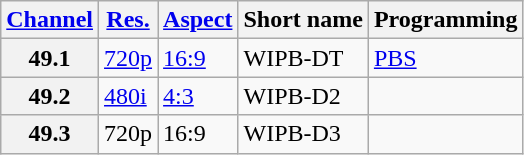<table class="wikitable">
<tr>
<th scope = "col"><a href='#'>Channel</a></th>
<th scope = "col"><a href='#'>Res.</a></th>
<th scope = "col"><a href='#'>Aspect</a></th>
<th scope = "col">Short name</th>
<th scope = "col">Programming</th>
</tr>
<tr>
<th scope = "row">49.1</th>
<td><a href='#'>720p</a></td>
<td><a href='#'>16:9</a></td>
<td>WIPB-DT</td>
<td><a href='#'>PBS</a></td>
</tr>
<tr>
<th scope = "row">49.2</th>
<td><a href='#'>480i</a></td>
<td><a href='#'>4:3</a></td>
<td>WIPB-D2</td>
<td></td>
</tr>
<tr>
<th scope = "row">49.3</th>
<td>720p</td>
<td>16:9</td>
<td>WIPB-D3</td>
<td></td>
</tr>
</table>
